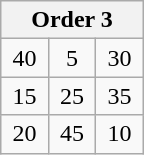<table class="wikitable" style="margin:0.5em auto;text-align:center;width:6em;height:6em;table-layout:fixed;">
<tr>
<th colspan="3">Order 3</th>
</tr>
<tr>
<td>40</td>
<td>5</td>
<td>30</td>
</tr>
<tr>
<td>15</td>
<td>25</td>
<td>35</td>
</tr>
<tr>
<td>20</td>
<td>45</td>
<td>10</td>
</tr>
</table>
